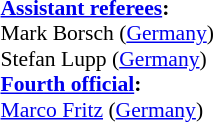<table width=50% style="font-size: 90%">
<tr>
<td><br><strong><a href='#'>Assistant referees</a>:</strong>
<br>Mark Borsch (<a href='#'>Germany</a>)
<br>Stefan Lupp (<a href='#'>Germany</a>)
<br><strong><a href='#'>Fourth official</a>:</strong>
<br><a href='#'>Marco Fritz</a> (<a href='#'>Germany</a>)</td>
</tr>
</table>
